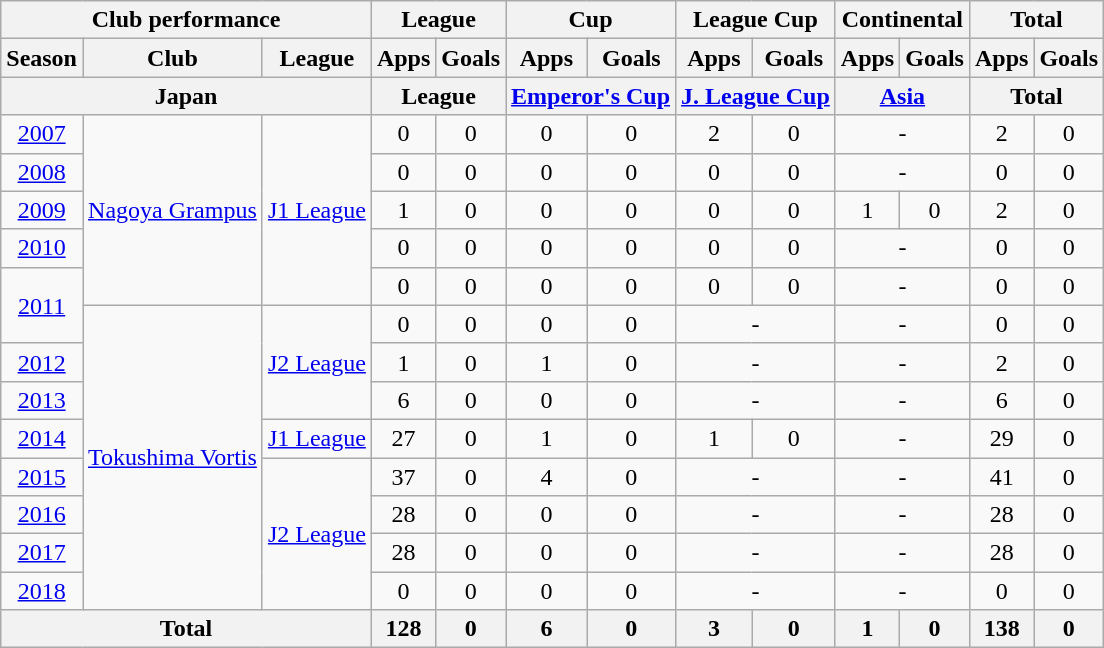<table class="wikitable" style="text-align:center;">
<tr>
<th colspan=3>Club performance</th>
<th colspan=2>League</th>
<th colspan=2>Cup</th>
<th colspan=2>League Cup</th>
<th colspan=2>Continental</th>
<th colspan=2>Total</th>
</tr>
<tr>
<th>Season</th>
<th>Club</th>
<th>League</th>
<th>Apps</th>
<th>Goals</th>
<th>Apps</th>
<th>Goals</th>
<th>Apps</th>
<th>Goals</th>
<th>Apps</th>
<th>Goals</th>
<th>Apps</th>
<th>Goals</th>
</tr>
<tr>
<th colspan=3>Japan</th>
<th colspan=2>League</th>
<th colspan=2><a href='#'>Emperor's Cup</a></th>
<th colspan=2><a href='#'>J. League Cup</a></th>
<th colspan=2><a href='#'>Asia</a></th>
<th colspan=2>Total</th>
</tr>
<tr>
<td><a href='#'>2007</a></td>
<td rowspan="5"><a href='#'>Nagoya Grampus</a></td>
<td rowspan="5"><a href='#'>J1 League</a></td>
<td>0</td>
<td>0</td>
<td>0</td>
<td>0</td>
<td>2</td>
<td>0</td>
<td colspan="2">-</td>
<td>2</td>
<td>0</td>
</tr>
<tr>
<td><a href='#'>2008</a></td>
<td>0</td>
<td>0</td>
<td>0</td>
<td>0</td>
<td>0</td>
<td>0</td>
<td colspan="2">-</td>
<td>0</td>
<td>0</td>
</tr>
<tr>
<td><a href='#'>2009</a></td>
<td>1</td>
<td>0</td>
<td>0</td>
<td>0</td>
<td>0</td>
<td>0</td>
<td>1</td>
<td>0</td>
<td>2</td>
<td>0</td>
</tr>
<tr>
<td><a href='#'>2010</a></td>
<td>0</td>
<td>0</td>
<td>0</td>
<td>0</td>
<td>0</td>
<td>0</td>
<td colspan="2">-</td>
<td>0</td>
<td>0</td>
</tr>
<tr>
<td rowspan="2"><a href='#'>2011</a></td>
<td>0</td>
<td>0</td>
<td>0</td>
<td>0</td>
<td>0</td>
<td>0</td>
<td colspan="2">-</td>
<td>0</td>
<td>0</td>
</tr>
<tr>
<td rowspan="8"><a href='#'>Tokushima Vortis</a></td>
<td rowspan="3"><a href='#'>J2 League</a></td>
<td>0</td>
<td>0</td>
<td>0</td>
<td>0</td>
<td colspan="2">-</td>
<td colspan="2">-</td>
<td>0</td>
<td>0</td>
</tr>
<tr>
<td><a href='#'>2012</a></td>
<td>1</td>
<td>0</td>
<td>1</td>
<td>0</td>
<td colspan="2">-</td>
<td colspan="2">-</td>
<td>2</td>
<td>0</td>
</tr>
<tr>
<td><a href='#'>2013</a></td>
<td>6</td>
<td>0</td>
<td>0</td>
<td>0</td>
<td colspan="2">-</td>
<td colspan="2">-</td>
<td>6</td>
<td>0</td>
</tr>
<tr>
<td><a href='#'>2014</a></td>
<td><a href='#'>J1 League</a></td>
<td>27</td>
<td>0</td>
<td>1</td>
<td>0</td>
<td>1</td>
<td>0</td>
<td colspan="2">-</td>
<td>29</td>
<td>0</td>
</tr>
<tr>
<td><a href='#'>2015</a></td>
<td rowspan="4"><a href='#'>J2 League</a></td>
<td>37</td>
<td>0</td>
<td>4</td>
<td>0</td>
<td colspan="2">-</td>
<td colspan="2">-</td>
<td>41</td>
<td>0</td>
</tr>
<tr>
<td><a href='#'>2016</a></td>
<td>28</td>
<td>0</td>
<td>0</td>
<td>0</td>
<td colspan="2">-</td>
<td colspan="2">-</td>
<td>28</td>
<td>0</td>
</tr>
<tr>
<td><a href='#'>2017</a></td>
<td>28</td>
<td>0</td>
<td>0</td>
<td>0</td>
<td colspan="2">-</td>
<td colspan="2">-</td>
<td>28</td>
<td>0</td>
</tr>
<tr>
<td><a href='#'>2018</a></td>
<td>0</td>
<td>0</td>
<td>0</td>
<td>0</td>
<td colspan="2">-</td>
<td colspan="2">-</td>
<td>0</td>
<td>0</td>
</tr>
<tr>
<th colspan=3>Total</th>
<th>128</th>
<th>0</th>
<th>6</th>
<th>0</th>
<th>3</th>
<th>0</th>
<th>1</th>
<th>0</th>
<th>138</th>
<th>0</th>
</tr>
</table>
